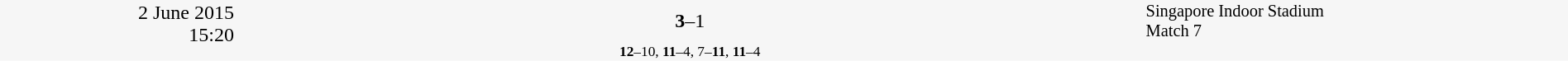<table style="width:100%; background:#f6f6f6;" cellspacing="0">
<tr>
<td rowspan="2" width="15%" style="text-align:right; vertical-align:top;">2 June 2015<br>15:20<br></td>
<td width="25%" style="text-align:right"><strong></strong></td>
<td width="8%" style="text-align:center"><strong>3</strong>–1</td>
<td width="25%"></td>
<td width="27%" style="font-size:85%; vertical-align:top;">Singapore Indoor Stadium<br>Match 7</td>
</tr>
<tr width="58%" style="font-size:85%; vertical-align:top;"|>
<td colspan="3" style="font-size:85%; text-align:center; vertical-align:top;"><strong>12</strong>–10, <strong>11</strong>–4, 7–<strong>11</strong>, <strong>11</strong>–4</td>
</tr>
</table>
